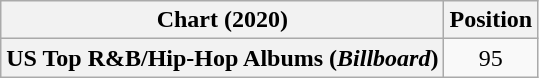<table class="wikitable plainrowheaders" style="text-align:center">
<tr>
<th scope="col">Chart (2020)</th>
<th scope="col">Position</th>
</tr>
<tr>
<th scope="row">US Top R&B/Hip-Hop Albums (<em>Billboard</em>)</th>
<td>95</td>
</tr>
</table>
